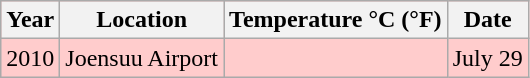<table class="wikitable sortable" align="center" border="1" style="background-color: #ffcccc;">
<tr>
<th>Year</th>
<th>Location</th>
<th>Temperature °C (°F)</th>
<th>Date</th>
</tr>
<tr>
<td>2010</td>
<td align="left">Joensuu Airport</td>
<td align=center></td>
<td align=center>July 29</td>
</tr>
</table>
